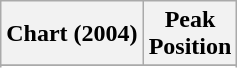<table class="wikitable plainrowheaders sortable">
<tr>
<th scope="col">Chart (2004)</th>
<th scope="col">Peak<br>Position</th>
</tr>
<tr>
</tr>
<tr>
</tr>
</table>
